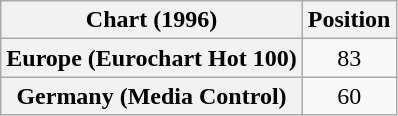<table class="wikitable sortable plainrowheaders" style="text-align:center">
<tr>
<th scope="col">Chart (1996)</th>
<th scope="col">Position</th>
</tr>
<tr>
<th scope="row">Europe (Eurochart Hot 100)</th>
<td>83</td>
</tr>
<tr>
<th scope="row">Germany (Media Control)</th>
<td>60</td>
</tr>
</table>
